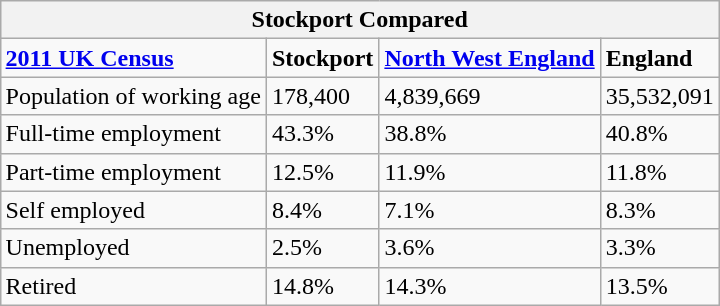<table class="wikitable" id="toc" style="float: right; margin-left: 1em;  cellspacing="5">
<tr>
<th colspan="4"><strong>Stockport Compared</strong></th>
</tr>
<tr>
<td><strong><a href='#'>2011 UK Census</a></strong></td>
<td><strong>Stockport</strong></td>
<td><strong><a href='#'>North West England</a></strong></td>
<td><strong>England</strong></td>
</tr>
<tr>
<td>Population of working age</td>
<td>178,400</td>
<td>4,839,669</td>
<td>35,532,091</td>
</tr>
<tr>
<td>Full-time employment</td>
<td>43.3%</td>
<td>38.8%</td>
<td>40.8%</td>
</tr>
<tr>
<td>Part-time employment</td>
<td>12.5%</td>
<td>11.9%</td>
<td>11.8%</td>
</tr>
<tr>
<td>Self employed</td>
<td>8.4%</td>
<td>7.1%</td>
<td>8.3%</td>
</tr>
<tr>
<td>Unemployed</td>
<td>2.5%</td>
<td>3.6%</td>
<td>3.3%</td>
</tr>
<tr>
<td>Retired</td>
<td>14.8%</td>
<td>14.3%</td>
<td>13.5%</td>
</tr>
</table>
